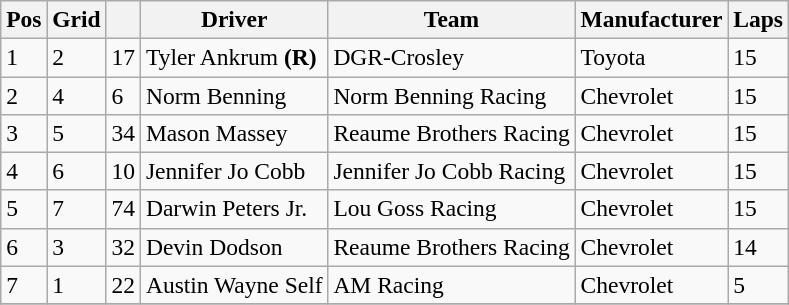<table class="wikitable" style="font-size:98%">
<tr>
<th>Pos</th>
<th>Grid</th>
<th></th>
<th>Driver</th>
<th>Team</th>
<th>Manufacturer</th>
<th>Laps</th>
</tr>
<tr>
<td>1</td>
<td>2</td>
<td>17</td>
<td>Tyler Ankrum <strong>(R)</strong></td>
<td>DGR-Crosley</td>
<td>Toyota</td>
<td>15</td>
</tr>
<tr>
<td>2</td>
<td>4</td>
<td>6</td>
<td>Norm Benning</td>
<td>Norm Benning Racing</td>
<td>Chevrolet</td>
<td>15</td>
</tr>
<tr>
<td>3</td>
<td>5</td>
<td>34</td>
<td>Mason Massey</td>
<td>Reaume Brothers Racing</td>
<td>Chevrolet</td>
<td>15</td>
</tr>
<tr>
<td>4</td>
<td>6</td>
<td>10</td>
<td>Jennifer Jo Cobb</td>
<td>Jennifer Jo Cobb Racing</td>
<td>Chevrolet</td>
<td>15</td>
</tr>
<tr>
<td>5</td>
<td>7</td>
<td>74</td>
<td>Darwin Peters Jr.</td>
<td>Lou Goss Racing</td>
<td>Chevrolet</td>
<td>15</td>
</tr>
<tr>
<td>6</td>
<td>3</td>
<td>32</td>
<td>Devin Dodson</td>
<td>Reaume Brothers Racing</td>
<td>Chevrolet</td>
<td>14</td>
</tr>
<tr>
<td>7</td>
<td>1</td>
<td>22</td>
<td>Austin Wayne Self</td>
<td>AM Racing</td>
<td>Chevrolet</td>
<td>5</td>
</tr>
<tr>
</tr>
</table>
